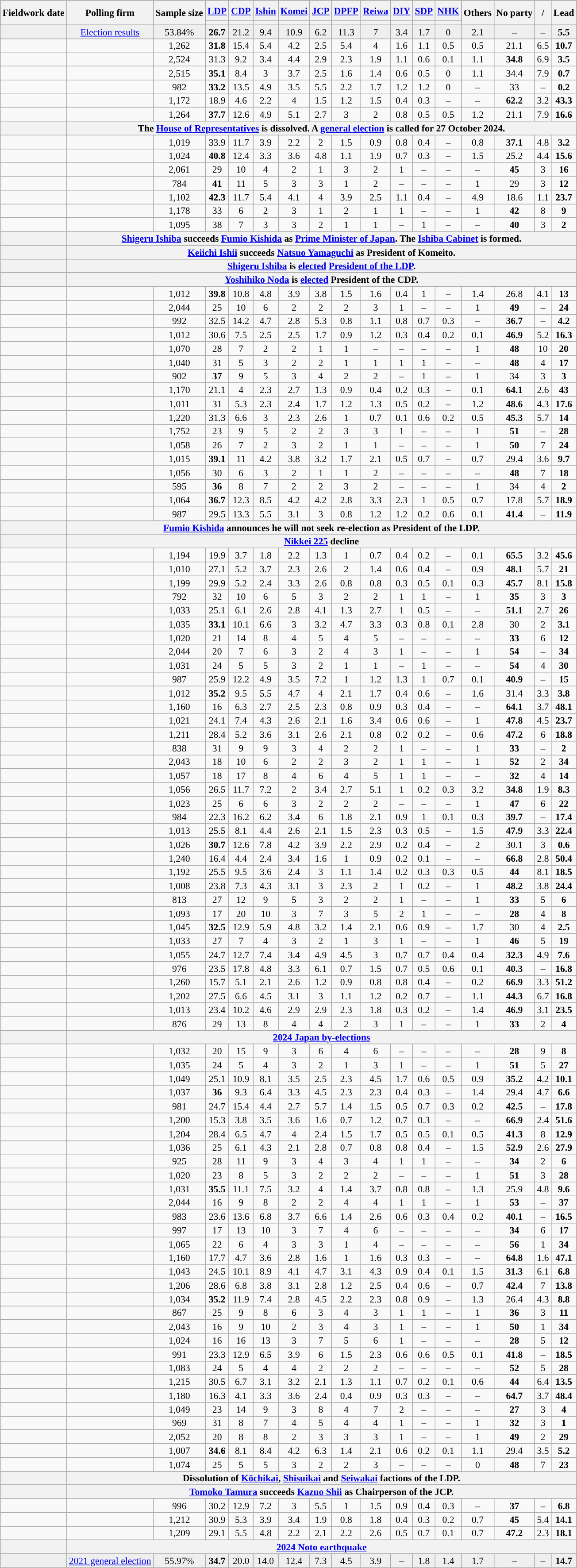<table class="wikitable mw-datatable sortable mw-collapsible" style="text-align:center;font-size:90%;line-height:14px;">
<tr style="height:30px; background-color:#8B8B8B">
<th class="unsortable" rowspan="2">Fieldwork date</th>
<th rowspan="2" class="unsortable">Polling firm</th>
<th rowspan="2" class="unsortable">Sample size</th>
<th class="unsortable"><a href='#'>LDP</a></th>
<th class="unsortable"><a href='#'>CDP</a></th>
<th class="unsortable"><a href='#'>Ishin</a></th>
<th class="unsortable"><a href='#'>Komei</a></th>
<th class="unsortable"><a href='#'>JCP</a></th>
<th class="unsortable"><a href='#'>DPFP</a></th>
<th class="unsortable"><a href='#'>Reiwa</a></th>
<th class="unsortable"><a href='#'>DIY</a></th>
<th class="unsortable"><a href='#'>SDP</a></th>
<th class="unsortable"><a href='#'>NHK</a></th>
<th rowspan="2" class="unsortable">Others</th>
<th rowspan="2" class="unsortable">No party</th>
<th rowspan="2" class="unsortable">/<br></th>
<th rowspan="2" class="unsortable">Lead</th>
</tr>
<tr>
<th data-sort-type="number" style="background:"></th>
<th data-sort-type="number" style="background:"></th>
<th data-sort-type="number" style="background:"></th>
<th data-sort-type="number" style="background:"></th>
<th data-sort-type="number" style="background:"></th>
<th data-sort-type="number" style="background:"></th>
<th data-sort-type="number" style="background:"></th>
<th data-sort-type="number" style="background:"></th>
<th data-sort-type="number" style="background:"></th>
<th data-sort-type="number" style="background:"></th>
</tr>
<tr style="background:#EFEFEF;">
<td></td>
<td><a href='#'>Election results</a></td>
<td>53.84%</td>
<td><strong>26.7</strong></td>
<td>21.2</td>
<td>9.4</td>
<td>10.9</td>
<td>6.2</td>
<td>11.3</td>
<td>7</td>
<td>3.4</td>
<td>1.7</td>
<td>0</td>
<td>2.1</td>
<td>–</td>
<td>–</td>
<td style="background:"><strong>5.5</strong></td>
</tr>
<tr>
<td></td>
<td></td>
<td>1,262</td>
<td><strong>31.8</strong></td>
<td>15.4</td>
<td>5.4</td>
<td>4.2</td>
<td>2.5</td>
<td>5.4</td>
<td>4</td>
<td>1.6</td>
<td>1.1</td>
<td>0.5</td>
<td>0.5</td>
<td>21.1</td>
<td>6.5</td>
<td style="background:"><strong>10.7</strong></td>
</tr>
<tr>
<td></td>
<td></td>
<td>2,524</td>
<td>31.3</td>
<td>9.2</td>
<td>3.4</td>
<td>4.4</td>
<td>2.9</td>
<td>2.3</td>
<td>1.9</td>
<td>1.1</td>
<td>0.6</td>
<td>0.1</td>
<td>1.1</td>
<td><strong>34.8</strong></td>
<td>6.9</td>
<td style="background:"><strong>3.5</strong></td>
</tr>
<tr>
<td></td>
<td></td>
<td>2,515</td>
<td><strong>35.1</strong></td>
<td>8.4</td>
<td>3</td>
<td>3.7</td>
<td>2.5</td>
<td>1.6</td>
<td>1.4</td>
<td>0.6</td>
<td>0.5</td>
<td>0</td>
<td>1.1</td>
<td>34.4</td>
<td>7.9</td>
<td style="background:"><strong>0.7</strong></td>
</tr>
<tr>
<td></td>
<td></td>
<td>982</td>
<td><strong>33.2</strong></td>
<td>13.5</td>
<td>4.9</td>
<td>3.5</td>
<td>5.5</td>
<td>2.2</td>
<td>1.7</td>
<td>1.2</td>
<td>1.2</td>
<td>0</td>
<td>–</td>
<td>33</td>
<td>–</td>
<td style="background:"><strong>0.2</strong></td>
</tr>
<tr>
<td></td>
<td></td>
<td>1,172</td>
<td>18.9</td>
<td>4.6</td>
<td>2.2</td>
<td>4</td>
<td>1.5</td>
<td>1.2</td>
<td>1.5</td>
<td>0.4</td>
<td>0.3</td>
<td>–</td>
<td>–</td>
<td><strong>62.2</strong></td>
<td>3.2</td>
<td style="background:"><strong>43.3</strong></td>
</tr>
<tr>
<td></td>
<td></td>
<td>1,264</td>
<td><strong>37.7</strong></td>
<td>12.6</td>
<td>4.9</td>
<td>5.1</td>
<td>2.7</td>
<td>3</td>
<td>2</td>
<td>0.8</td>
<td>0.5</td>
<td>0.5</td>
<td>1.2</td>
<td>21.1</td>
<td>7.9</td>
<td style="background:"><strong>16.6</strong></td>
</tr>
<tr>
<th></th>
<th colspan="16">The <a href='#'>House of Representatives</a> is dissolved. A <a href='#'>general election</a> is called for 27 October 2024.</th>
</tr>
<tr>
<td></td>
<td></td>
<td>1,019</td>
<td>33.9</td>
<td>11.7</td>
<td>3.9</td>
<td>2.2</td>
<td>2</td>
<td>1.5</td>
<td>0.9</td>
<td>0.8</td>
<td>0.4</td>
<td>–</td>
<td>0.8</td>
<td><strong>37.1</strong></td>
<td>4.8</td>
<td style="background:"><strong>3.2</strong></td>
</tr>
<tr>
<td></td>
<td></td>
<td>1,024</td>
<td><strong>40.8</strong></td>
<td>12.4</td>
<td>3.3</td>
<td>3.6</td>
<td>4.8</td>
<td>1.1</td>
<td>1.9</td>
<td>0.7</td>
<td>0.3</td>
<td>–</td>
<td>1.5</td>
<td>25.2</td>
<td>4.4</td>
<td style="background:"><strong>15.6</strong></td>
</tr>
<tr>
<td></td>
<td></td>
<td>2,061</td>
<td>29</td>
<td>10</td>
<td>4</td>
<td>2</td>
<td>1</td>
<td>3</td>
<td>2</td>
<td>1</td>
<td>–</td>
<td>–</td>
<td>–</td>
<td><strong>45</strong></td>
<td>3</td>
<td style="background:"><strong>16</strong></td>
</tr>
<tr>
<td></td>
<td></td>
<td>784</td>
<td><strong>41</strong></td>
<td>11</td>
<td>5</td>
<td>3</td>
<td>3</td>
<td>1</td>
<td>2</td>
<td>–</td>
<td>–</td>
<td>–</td>
<td>1</td>
<td>29</td>
<td>3</td>
<td style="background:"><strong>12</strong></td>
</tr>
<tr>
<td></td>
<td></td>
<td>1,102</td>
<td><strong>42.3</strong></td>
<td>11.7</td>
<td>5.4</td>
<td>4.1</td>
<td>4</td>
<td>3.9</td>
<td>2.5</td>
<td>1.1</td>
<td>0.4</td>
<td>–</td>
<td>4.9</td>
<td>18.6</td>
<td>1.1</td>
<td style="background:"><strong>23.7</strong></td>
</tr>
<tr>
<td></td>
<td></td>
<td>1,178</td>
<td>33</td>
<td>6</td>
<td>2</td>
<td>3</td>
<td>1</td>
<td>2</td>
<td>1</td>
<td>1</td>
<td>–</td>
<td>–</td>
<td>1</td>
<td><strong>42</strong></td>
<td>8</td>
<td style="background:"><strong>9</strong></td>
</tr>
<tr>
<td></td>
<td></td>
<td>1,095</td>
<td>38</td>
<td>7</td>
<td>3</td>
<td>3</td>
<td>2</td>
<td>1</td>
<td>1</td>
<td>–</td>
<td>1</td>
<td>–</td>
<td>–</td>
<td><strong>40</strong></td>
<td>3</td>
<td style="background:"><strong>2</strong></td>
</tr>
<tr>
<th></th>
<th colspan="16"><a href='#'>Shigeru Ishiba</a> succeeds <a href='#'>Fumio Kishida</a> as <a href='#'>Prime Minister of Japan</a>. The <a href='#'>Ishiba Cabinet</a> is formed.</th>
</tr>
<tr>
<th></th>
<th colspan="16"><a href='#'>Keiichi Ishii</a> succeeds <a href='#'>Natsuo Yamaguchi</a> as President of Komeito.</th>
</tr>
<tr>
<th></th>
<th colspan="16"><a href='#'>Shigeru Ishiba</a> is <a href='#'>elected</a> <a href='#'>President of the LDP</a>.</th>
</tr>
<tr>
<th></th>
<th colspan="16"><a href='#'>Yoshihiko Noda</a> is <a href='#'>elected</a> President of the CDP.</th>
</tr>
<tr>
<td></td>
<td></td>
<td>1,012</td>
<td><strong>39.8</strong></td>
<td>10.8</td>
<td>4.8</td>
<td>3.9</td>
<td>3.8</td>
<td>1.5</td>
<td>1.6</td>
<td>0.4</td>
<td>1</td>
<td>–</td>
<td>1.4</td>
<td>26.8</td>
<td>4.1</td>
<td style="background:"><strong>13</strong></td>
</tr>
<tr>
<td></td>
<td></td>
<td>2,044</td>
<td>25</td>
<td>10</td>
<td>6</td>
<td>2</td>
<td>2</td>
<td>2</td>
<td>3</td>
<td>1</td>
<td>–</td>
<td>–</td>
<td>1</td>
<td><strong>49</strong></td>
<td>–</td>
<td style="background:"><strong>24</strong></td>
</tr>
<tr>
<td></td>
<td></td>
<td>992</td>
<td>32.5</td>
<td>14.2</td>
<td>4.7</td>
<td>2.8</td>
<td>5.3</td>
<td>0.8</td>
<td>1.1</td>
<td>0.8</td>
<td>0.7</td>
<td>0.3</td>
<td>–</td>
<td><strong>36.7</strong></td>
<td>–</td>
<td style="background:"><strong>4.2</strong></td>
</tr>
<tr>
<td></td>
<td></td>
<td>1,012</td>
<td>30.6</td>
<td>7.5</td>
<td>2.5</td>
<td>2.5</td>
<td>1.7</td>
<td>0.9</td>
<td>1.2</td>
<td>0.3</td>
<td>0.4</td>
<td>0.2</td>
<td>0.1</td>
<td><strong>46.9</strong></td>
<td>5.2</td>
<td style="background:"><strong>16.3</strong></td>
</tr>
<tr>
<td></td>
<td></td>
<td>1,070</td>
<td>28</td>
<td>7</td>
<td>2</td>
<td>2</td>
<td>1</td>
<td>1</td>
<td>–</td>
<td>–</td>
<td>–</td>
<td>–</td>
<td>1</td>
<td><strong>48</strong></td>
<td>10</td>
<td style="background:"><strong>20</strong></td>
</tr>
<tr>
<td></td>
<td></td>
<td>1,040</td>
<td>31</td>
<td>5</td>
<td>3</td>
<td>2</td>
<td>2</td>
<td>1</td>
<td>1</td>
<td>1</td>
<td>1</td>
<td>–</td>
<td>–</td>
<td><strong>48</strong></td>
<td>4</td>
<td style="background:"><strong>17</strong></td>
</tr>
<tr>
<td></td>
<td></td>
<td>902</td>
<td><strong>37</strong></td>
<td>9</td>
<td>5</td>
<td>3</td>
<td>4</td>
<td>2</td>
<td>2</td>
<td>–</td>
<td>1</td>
<td>–</td>
<td>1</td>
<td>34</td>
<td>3</td>
<td style="background:"><strong>3</strong></td>
</tr>
<tr>
<td></td>
<td></td>
<td>1,170</td>
<td>21.1</td>
<td>4</td>
<td>2.3</td>
<td>2.7</td>
<td>1.3</td>
<td>0.9</td>
<td>0.4</td>
<td>0.2</td>
<td>0.3</td>
<td>–</td>
<td>0.1</td>
<td><strong>64.1</strong></td>
<td>2.6</td>
<td style="background:"><strong>43</strong></td>
</tr>
<tr>
<td></td>
<td></td>
<td>1,011</td>
<td>31</td>
<td>5.3</td>
<td>2.3</td>
<td>2.4</td>
<td>1.7</td>
<td>1.2</td>
<td>1.3</td>
<td>0.5</td>
<td>0.2</td>
<td>–</td>
<td>1.2</td>
<td><strong>48.6</strong></td>
<td>4.3</td>
<td style="background:"><strong>17.6</strong></td>
</tr>
<tr>
<td></td>
<td></td>
<td>1,220</td>
<td>31.3</td>
<td>6.6</td>
<td>3</td>
<td>2.3</td>
<td>2.6</td>
<td>1</td>
<td>0.7</td>
<td>0.1</td>
<td>0.6</td>
<td>0.2</td>
<td>0.5</td>
<td><strong>45.3</strong></td>
<td>5.7</td>
<td style="background:"><strong>14</strong></td>
</tr>
<tr>
<td></td>
<td></td>
<td>1,752</td>
<td>23</td>
<td>9</td>
<td>5</td>
<td>2</td>
<td>2</td>
<td>3</td>
<td>3</td>
<td>1</td>
<td>–</td>
<td>–</td>
<td>1</td>
<td><strong>51</strong></td>
<td>–</td>
<td style="background:"><strong>28</strong></td>
</tr>
<tr>
<td></td>
<td></td>
<td>1,058</td>
<td>26</td>
<td>7</td>
<td>2</td>
<td>3</td>
<td>2</td>
<td>1</td>
<td>1</td>
<td>–</td>
<td>–</td>
<td>–</td>
<td>1</td>
<td><strong>50</strong></td>
<td>7</td>
<td style="background:"><strong>24</strong></td>
</tr>
<tr>
<td></td>
<td></td>
<td>1,015</td>
<td><strong>39.1</strong></td>
<td>11</td>
<td>4.2</td>
<td>3.8</td>
<td>3.2</td>
<td>1.7</td>
<td>2.1</td>
<td>0.5</td>
<td>0.7</td>
<td>–</td>
<td>0.7</td>
<td>29.4</td>
<td>3.6</td>
<td style="background:"><strong>9.7</strong></td>
</tr>
<tr>
<td></td>
<td></td>
<td>1,056</td>
<td>30</td>
<td>6</td>
<td>3</td>
<td>2</td>
<td>1</td>
<td>1</td>
<td>2</td>
<td>–</td>
<td>–</td>
<td>–</td>
<td>–</td>
<td><strong>48</strong></td>
<td>7</td>
<td style="background:"><strong>18</strong></td>
</tr>
<tr>
<td></td>
<td></td>
<td>595</td>
<td><strong>36</strong></td>
<td>8</td>
<td>7</td>
<td>2</td>
<td>2</td>
<td>3</td>
<td>2</td>
<td>–</td>
<td>–</td>
<td>–</td>
<td>1</td>
<td>34</td>
<td>4</td>
<td style="background:"><strong>2</strong></td>
</tr>
<tr>
<td></td>
<td></td>
<td>1,064</td>
<td><strong>36.7</strong></td>
<td>12.3</td>
<td>8.5</td>
<td>4.2</td>
<td>4.2</td>
<td>2.8</td>
<td>3.3</td>
<td>2.3</td>
<td>1</td>
<td>0.5</td>
<td>0.7</td>
<td>17.8</td>
<td>5.7</td>
<td style="background:"><strong>18.9</strong></td>
</tr>
<tr>
<td></td>
<td></td>
<td>987</td>
<td>29.5</td>
<td>13.3</td>
<td>5.5</td>
<td>3.1</td>
<td>3</td>
<td>0.8</td>
<td>1.2</td>
<td>1.2</td>
<td>0.2</td>
<td>0.6</td>
<td>0.1</td>
<td><strong>41.4</strong></td>
<td>–</td>
<td style="background:"><strong>11.9</strong></td>
</tr>
<tr>
<th></th>
<th colspan="16"><a href='#'>Fumio Kishida</a> announces he will not seek re-election as President of the LDP.</th>
</tr>
<tr>
<th></th>
<th colspan="16"><a href='#'>Nikkei 225</a> decline</th>
</tr>
<tr>
<td></td>
<td></td>
<td>1,194</td>
<td>19.9</td>
<td>3.7</td>
<td>1.8</td>
<td>2.2</td>
<td>1.3</td>
<td>1</td>
<td>0.7</td>
<td>0.4</td>
<td>0.2</td>
<td>–</td>
<td>0.1</td>
<td><strong>65.5</strong></td>
<td>3.2</td>
<td style="background:"><strong>45.6</strong></td>
</tr>
<tr>
<td></td>
<td></td>
<td>1,010</td>
<td>27.1</td>
<td>5.2</td>
<td>3.7</td>
<td>2.3</td>
<td>2.6</td>
<td>2</td>
<td>1.4</td>
<td>0.6</td>
<td>0.4</td>
<td>–</td>
<td>0.9</td>
<td><strong>48.1</strong></td>
<td>5.7</td>
<td style="background:"><strong>21</strong></td>
</tr>
<tr>
<td></td>
<td></td>
<td>1,199</td>
<td>29.9</td>
<td>5.2</td>
<td>2.4</td>
<td>3.3</td>
<td>2.6</td>
<td>0.8</td>
<td>0.8</td>
<td>0.3</td>
<td>0.5</td>
<td>0.1</td>
<td>0.3</td>
<td><strong>45.7</strong></td>
<td>8.1</td>
<td style="background:"><strong>15.8</strong></td>
</tr>
<tr>
<td></td>
<td></td>
<td>792</td>
<td>32</td>
<td>10</td>
<td>6</td>
<td>5</td>
<td>3</td>
<td>2</td>
<td>2</td>
<td>1</td>
<td>1</td>
<td>–</td>
<td>1</td>
<td><strong>35</strong></td>
<td>3</td>
<td style="background:"><strong>3</strong></td>
</tr>
<tr>
<td></td>
<td></td>
<td>1,033</td>
<td>25.1</td>
<td>6.1</td>
<td>2.6</td>
<td>2.8</td>
<td>4.1</td>
<td>1.3</td>
<td>2.7</td>
<td>1</td>
<td>0.5</td>
<td>–</td>
<td>–</td>
<td><strong>51.1</strong></td>
<td>2.7</td>
<td style="background:"><strong>26</strong></td>
</tr>
<tr>
<td></td>
<td></td>
<td>1,035</td>
<td><strong>33.1</strong></td>
<td>10.1</td>
<td>6.6</td>
<td>3</td>
<td>3.2</td>
<td>4.7</td>
<td>3.3</td>
<td>0.3</td>
<td>0.8</td>
<td>0.1</td>
<td>2.8</td>
<td>30</td>
<td>2</td>
<td style="background:"><strong>3.1</strong></td>
</tr>
<tr>
<td></td>
<td></td>
<td>1,020</td>
<td>21</td>
<td>14</td>
<td>8</td>
<td>4</td>
<td>5</td>
<td>4</td>
<td>5</td>
<td>–</td>
<td>–</td>
<td>–</td>
<td>–</td>
<td><strong>33</strong></td>
<td>6</td>
<td style="background:"><strong>12</strong></td>
</tr>
<tr>
<td></td>
<td></td>
<td>2,044</td>
<td>20</td>
<td>7</td>
<td>6</td>
<td>3</td>
<td>2</td>
<td>4</td>
<td>3</td>
<td>1</td>
<td>–</td>
<td>–</td>
<td>1</td>
<td><strong>54</strong></td>
<td>–</td>
<td style="background:"><strong>34</strong></td>
</tr>
<tr>
<td></td>
<td></td>
<td>1,031</td>
<td>24</td>
<td>5</td>
<td>5</td>
<td>3</td>
<td>2</td>
<td>1</td>
<td>1</td>
<td>–</td>
<td>1</td>
<td>–</td>
<td>–</td>
<td><strong>54</strong></td>
<td>4</td>
<td style="background:"><strong>30</strong></td>
</tr>
<tr>
<td></td>
<td></td>
<td>987</td>
<td>25.9</td>
<td>12.2</td>
<td>4.9</td>
<td>3.5</td>
<td>7.2</td>
<td>1</td>
<td>1.2</td>
<td>1.3</td>
<td>1</td>
<td>0.7</td>
<td>0.1</td>
<td><strong>40.9</strong></td>
<td>–</td>
<td style="background:"><strong>15</strong></td>
</tr>
<tr>
<td></td>
<td></td>
<td>1,012</td>
<td><strong>35.2</strong></td>
<td>9.5</td>
<td>5.5</td>
<td>4.7</td>
<td>4</td>
<td>2.1</td>
<td>1.7</td>
<td>0.4</td>
<td>0.6</td>
<td>–</td>
<td>1.6</td>
<td>31.4</td>
<td>3.3</td>
<td style="background:"><strong>3.8</strong></td>
</tr>
<tr>
<td></td>
<td></td>
<td>1,160</td>
<td>16</td>
<td>6.3</td>
<td>2.7</td>
<td>2.5</td>
<td>2.3</td>
<td>0.8</td>
<td>0.9</td>
<td>0.3</td>
<td>0.4</td>
<td>–</td>
<td>–</td>
<td><strong>64.1</strong></td>
<td>3.7</td>
<td style="background:"><strong>48.1</strong></td>
</tr>
<tr>
<td></td>
<td></td>
<td>1,021</td>
<td>24.1</td>
<td>7.4</td>
<td>4.3</td>
<td>2.6</td>
<td>2.1</td>
<td>1.6</td>
<td>3.4</td>
<td>0.6</td>
<td>0.6</td>
<td>–</td>
<td>1</td>
<td><strong>47.8</strong></td>
<td>4.5</td>
<td style="background:"><strong>23.7</strong></td>
</tr>
<tr>
<td></td>
<td></td>
<td>1,211</td>
<td>28.4</td>
<td>5.2</td>
<td>3.6</td>
<td>3.1</td>
<td>2.6</td>
<td>2.1</td>
<td>0.8</td>
<td>0.2</td>
<td>0.2</td>
<td>–</td>
<td>0.6</td>
<td><strong>47.2</strong></td>
<td>6</td>
<td style="background:"><strong>18.8</strong></td>
</tr>
<tr>
<td></td>
<td></td>
<td>838</td>
<td>31</td>
<td>9</td>
<td>9</td>
<td>3</td>
<td>4</td>
<td>2</td>
<td>2</td>
<td>1</td>
<td>–</td>
<td>–</td>
<td>1</td>
<td><strong>33</strong></td>
<td>–</td>
<td style="background:"><strong>2</strong></td>
</tr>
<tr>
<td></td>
<td></td>
<td>2,043</td>
<td>18</td>
<td>10</td>
<td>6</td>
<td>2</td>
<td>2</td>
<td>3</td>
<td>2</td>
<td>1</td>
<td>1</td>
<td>–</td>
<td>1</td>
<td><strong>52</strong></td>
<td>2</td>
<td style="background:"><strong>34</strong></td>
</tr>
<tr>
<td></td>
<td></td>
<td>1,057</td>
<td>18</td>
<td>17</td>
<td>8</td>
<td>4</td>
<td>6</td>
<td>4</td>
<td>5</td>
<td>1</td>
<td>1</td>
<td>–</td>
<td>–</td>
<td><strong>32</strong></td>
<td>4</td>
<td style="background:"><strong>14</strong></td>
</tr>
<tr>
<td></td>
<td></td>
<td>1,056</td>
<td>26.5</td>
<td>11.7</td>
<td>7.2</td>
<td>2</td>
<td>3.4</td>
<td>2.7</td>
<td>5.1</td>
<td>1</td>
<td>0.2</td>
<td>0.3</td>
<td>3.2</td>
<td><strong>34.8</strong></td>
<td>1.9</td>
<td style="background:"><strong>8.3</strong></td>
</tr>
<tr>
<td></td>
<td></td>
<td>1,023</td>
<td>25</td>
<td>6</td>
<td>6</td>
<td>3</td>
<td>2</td>
<td>2</td>
<td>2</td>
<td>–</td>
<td>–</td>
<td>–</td>
<td>1</td>
<td><strong>47</strong></td>
<td>6</td>
<td style="background:"><strong>22</strong></td>
</tr>
<tr>
<td></td>
<td></td>
<td>984</td>
<td>22.3</td>
<td>16.2</td>
<td>6.2</td>
<td>3.4</td>
<td>6</td>
<td>1.8</td>
<td>2.1</td>
<td>0.9</td>
<td>1</td>
<td>0.1</td>
<td>0.3</td>
<td><strong>39.7</strong></td>
<td>–</td>
<td style="background:"><strong>17.4</strong></td>
</tr>
<tr>
<td></td>
<td></td>
<td>1,013</td>
<td>25.5</td>
<td>8.1</td>
<td>4.4</td>
<td>2.6</td>
<td>2.1</td>
<td>1.5</td>
<td>2.3</td>
<td>0.3</td>
<td>0.5</td>
<td>–</td>
<td>1.5</td>
<td><strong>47.9</strong></td>
<td>3.3</td>
<td style="background:"><strong>22.4</strong></td>
</tr>
<tr>
<td></td>
<td></td>
<td>1,026</td>
<td><strong>30.7</strong></td>
<td>12.6</td>
<td>7.8</td>
<td>4.2</td>
<td>3.9</td>
<td>2.2</td>
<td>2.9</td>
<td>0.2</td>
<td>0.4</td>
<td>–</td>
<td>2</td>
<td>30.1</td>
<td>3</td>
<td style="background:"><strong>0.6</strong></td>
</tr>
<tr>
<td></td>
<td></td>
<td>1,240</td>
<td>16.4</td>
<td>4.4</td>
<td>2.4</td>
<td>3.4</td>
<td>1.6</td>
<td>1</td>
<td>0.9</td>
<td>0.2</td>
<td>0.1</td>
<td>–</td>
<td>–</td>
<td><strong>66.8</strong></td>
<td>2.8</td>
<td style="background:"><strong>50.4</strong></td>
</tr>
<tr>
<td></td>
<td></td>
<td>1,192</td>
<td>25.5</td>
<td>9.5</td>
<td>3.6</td>
<td>2.4</td>
<td>3</td>
<td>1.1</td>
<td>1.4</td>
<td>0.2</td>
<td>0.3</td>
<td>0.3</td>
<td>0.5</td>
<td><strong>44</strong></td>
<td>8.1</td>
<td style="background:"><strong>18.5</strong></td>
</tr>
<tr>
<td></td>
<td></td>
<td>1,008</td>
<td>23.8</td>
<td>7.3</td>
<td>4.3</td>
<td>3.1</td>
<td>3</td>
<td>2.3</td>
<td>2</td>
<td>1</td>
<td>0.2</td>
<td>–</td>
<td>1</td>
<td><strong>48.2</strong></td>
<td>3.8</td>
<td style="background:"><strong>24.4</strong></td>
</tr>
<tr>
<td></td>
<td></td>
<td>813</td>
<td>27</td>
<td>12</td>
<td>9</td>
<td>5</td>
<td>3</td>
<td>2</td>
<td>2</td>
<td>1</td>
<td>–</td>
<td>–</td>
<td>1</td>
<td><strong>33</strong></td>
<td>5</td>
<td style="background:"><strong>6</strong></td>
</tr>
<tr>
<td></td>
<td></td>
<td>1,093</td>
<td>17</td>
<td>20</td>
<td>10</td>
<td>3</td>
<td>7</td>
<td>3</td>
<td>5</td>
<td>2</td>
<td>1</td>
<td>–</td>
<td>–</td>
<td><strong>28</strong></td>
<td>4</td>
<td style="background:"><strong>8</strong></td>
</tr>
<tr>
<td></td>
<td></td>
<td>1,045</td>
<td><strong>32.5</strong></td>
<td>12.9</td>
<td>5.9</td>
<td>4.8</td>
<td>3.2</td>
<td>1.4</td>
<td>2.1</td>
<td>0.6</td>
<td>0.9</td>
<td>–</td>
<td>1.7</td>
<td>30</td>
<td>4</td>
<td style="background:"><strong>2.5</strong></td>
</tr>
<tr>
<td></td>
<td></td>
<td>1,033</td>
<td>27</td>
<td>7</td>
<td>4</td>
<td>3</td>
<td>2</td>
<td>1</td>
<td>3</td>
<td>1</td>
<td>–</td>
<td>–</td>
<td>1</td>
<td><strong>46</strong></td>
<td>5</td>
<td style="background:"><strong>19</strong></td>
</tr>
<tr>
<td></td>
<td></td>
<td>1,055</td>
<td>24.7</td>
<td>12.7</td>
<td>7.4</td>
<td>3.4</td>
<td>4.9</td>
<td>4.5</td>
<td>3</td>
<td>0.7</td>
<td>0.7</td>
<td>0.4</td>
<td>0.4</td>
<td><strong>32.3</strong></td>
<td>4.9</td>
<td style="background:"><strong>7.6</strong></td>
</tr>
<tr>
<td></td>
<td></td>
<td>976</td>
<td>23.5</td>
<td>17.8</td>
<td>4.8</td>
<td>3.3</td>
<td>6.1</td>
<td>0.7</td>
<td>1.5</td>
<td>0.7</td>
<td>0.5</td>
<td>0.6</td>
<td>0.1</td>
<td><strong>40.3</strong></td>
<td>–</td>
<td style="background:"><strong>16.8</strong></td>
</tr>
<tr>
<td></td>
<td></td>
<td>1,260</td>
<td>15.7</td>
<td>5.1</td>
<td>2.1</td>
<td>2.6</td>
<td>1.2</td>
<td>0.9</td>
<td>0.8</td>
<td>0.8</td>
<td>0.4</td>
<td>–</td>
<td>0.2</td>
<td><strong>66.9</strong></td>
<td>3.3</td>
<td style="background:"><strong>51.2</strong></td>
</tr>
<tr>
<td></td>
<td></td>
<td>1,202</td>
<td>27.5</td>
<td>6.6</td>
<td>4.5</td>
<td>3.1</td>
<td>3</td>
<td>1.1</td>
<td>1.2</td>
<td>0.2</td>
<td>0.7</td>
<td>–</td>
<td>1.1</td>
<td><strong>44.3</strong></td>
<td>6.7</td>
<td style="background:"><strong>16.8</strong></td>
</tr>
<tr>
<td></td>
<td></td>
<td>1,013</td>
<td>23.4</td>
<td>10.2</td>
<td>4.6</td>
<td>2.9</td>
<td>2.9</td>
<td>2.3</td>
<td>1.8</td>
<td>0.3</td>
<td>0.2</td>
<td>–</td>
<td>1.4</td>
<td><strong>46.9</strong></td>
<td>3.1</td>
<td style="background:"><strong>23.5</strong></td>
</tr>
<tr>
<td></td>
<td></td>
<td>876</td>
<td>29</td>
<td>13</td>
<td>8</td>
<td>4</td>
<td>4</td>
<td>2</td>
<td>3</td>
<td>1</td>
<td>–</td>
<td>–</td>
<td>1</td>
<td><strong>33</strong></td>
<td>2</td>
<td style="background:"><strong>4</strong></td>
</tr>
<tr>
<th></th>
<th colspan="16"><a href='#'>2024 Japan by-elections</a></th>
</tr>
<tr>
<td></td>
<td></td>
<td>1,032</td>
<td>20</td>
<td>15</td>
<td>9</td>
<td>3</td>
<td>6</td>
<td>4</td>
<td>6</td>
<td>–</td>
<td>–</td>
<td>–</td>
<td>–</td>
<td><strong>28</strong></td>
<td>9</td>
<td style="background:"><strong>8</strong></td>
</tr>
<tr>
<td></td>
<td></td>
<td>1,035</td>
<td>24</td>
<td>5</td>
<td>4</td>
<td>3</td>
<td>2</td>
<td>1</td>
<td>3</td>
<td>1</td>
<td>–</td>
<td>–</td>
<td>1</td>
<td><strong>51</strong></td>
<td>5</td>
<td style="background:"><strong>27</strong></td>
</tr>
<tr>
<td></td>
<td></td>
<td>1,049</td>
<td>25.1</td>
<td>10.9</td>
<td>8.1</td>
<td>3.5</td>
<td>2.5</td>
<td>2.3</td>
<td>4.5</td>
<td>1.7</td>
<td>0.6</td>
<td>0.5</td>
<td>0.9</td>
<td><strong>35.2</strong></td>
<td>4.2</td>
<td style="background:"><strong>10.1</strong></td>
</tr>
<tr>
<td></td>
<td></td>
<td>1,037</td>
<td><strong>36</strong></td>
<td>9.3</td>
<td>6.4</td>
<td>3.3</td>
<td>4.5</td>
<td>2.3</td>
<td>2.3</td>
<td>0.4</td>
<td>0.3</td>
<td>–</td>
<td>1.4</td>
<td>29.4</td>
<td>4.7</td>
<td style="background:"><strong>6.6</strong></td>
</tr>
<tr>
<td></td>
<td></td>
<td>981</td>
<td>24.7</td>
<td>15.4</td>
<td>4.4</td>
<td>2.7</td>
<td>5.7</td>
<td>1.4</td>
<td>1.5</td>
<td>0.5</td>
<td>0.7</td>
<td>0.3</td>
<td>0.2</td>
<td><strong>42.5</strong></td>
<td>–</td>
<td style="background:"><strong>17.8</strong></td>
</tr>
<tr>
<td></td>
<td></td>
<td>1,200</td>
<td>15.3</td>
<td>3.8</td>
<td>3.5</td>
<td>3.6</td>
<td>1.6</td>
<td>0.7</td>
<td>1.2</td>
<td>0.7</td>
<td>0.3</td>
<td>–</td>
<td>–</td>
<td><strong>66.9</strong></td>
<td>2.4</td>
<td style="background:"><strong>51.6</strong></td>
</tr>
<tr>
<td></td>
<td></td>
<td>1,204</td>
<td>28.4</td>
<td>6.5</td>
<td>4.7</td>
<td>4</td>
<td>2.4</td>
<td>1.5</td>
<td>1.7</td>
<td>0.5</td>
<td>0.5</td>
<td>0.1</td>
<td>0.5</td>
<td><strong>41.3</strong></td>
<td>8</td>
<td style="background:"><strong>12.9</strong></td>
</tr>
<tr>
<td></td>
<td></td>
<td>1,036</td>
<td>25</td>
<td>6.1</td>
<td>4.3</td>
<td>2.1</td>
<td>2.8</td>
<td>0.7</td>
<td>0.8</td>
<td>0.8</td>
<td>0.4</td>
<td>–</td>
<td>1.5</td>
<td><strong>52.9</strong></td>
<td>2.6</td>
<td style="background:"><strong>27.9</strong></td>
</tr>
<tr>
<td></td>
<td></td>
<td>925</td>
<td>28</td>
<td>11</td>
<td>9</td>
<td>3</td>
<td>4</td>
<td>3</td>
<td>4</td>
<td>1</td>
<td>1</td>
<td>–</td>
<td>–</td>
<td><strong>34</strong></td>
<td>2</td>
<td style="background:"><strong>6</strong></td>
</tr>
<tr>
<td></td>
<td></td>
<td>1,020</td>
<td>23</td>
<td>8</td>
<td>5</td>
<td>3</td>
<td>2</td>
<td>2</td>
<td>2</td>
<td>–</td>
<td>–</td>
<td>–</td>
<td>1</td>
<td><strong>51</strong></td>
<td>3</td>
<td style="background:"><strong>28</strong></td>
</tr>
<tr>
<td></td>
<td></td>
<td>1,031</td>
<td><strong>35.5</strong></td>
<td>11.1</td>
<td>7.5</td>
<td>3.2</td>
<td>4</td>
<td>1.4</td>
<td>3.7</td>
<td>0.8</td>
<td>0.8</td>
<td>–</td>
<td>1.3</td>
<td>25.9</td>
<td>4.8</td>
<td style="background:"><strong>9.6</strong></td>
</tr>
<tr>
<td></td>
<td></td>
<td>2,044</td>
<td>16</td>
<td>9</td>
<td>8</td>
<td>2</td>
<td>2</td>
<td>4</td>
<td>4</td>
<td>1</td>
<td>1</td>
<td>–</td>
<td>1</td>
<td><strong>53</strong></td>
<td>–</td>
<td style="background:"><strong>37</strong></td>
</tr>
<tr>
<td></td>
<td></td>
<td>983</td>
<td>23.6</td>
<td>13.6</td>
<td>6.8</td>
<td>3.7</td>
<td>6.6</td>
<td>1.4</td>
<td>2.6</td>
<td>0.6</td>
<td>0.3</td>
<td>0.4</td>
<td>0.2</td>
<td><strong>40.1</strong></td>
<td>–</td>
<td style="background:"><strong>16.5</strong></td>
</tr>
<tr>
<td></td>
<td></td>
<td>997</td>
<td>17</td>
<td>13</td>
<td>10</td>
<td>3</td>
<td>7</td>
<td>4</td>
<td>6</td>
<td>–</td>
<td>–</td>
<td>–</td>
<td>–</td>
<td><strong>34</strong></td>
<td>6</td>
<td style="background:"><strong>17</strong></td>
</tr>
<tr>
<td></td>
<td></td>
<td>1,065</td>
<td>22</td>
<td>6</td>
<td>4</td>
<td>3</td>
<td>3</td>
<td>1</td>
<td>4</td>
<td>–</td>
<td>–</td>
<td>–</td>
<td>–</td>
<td><strong>56</strong></td>
<td>1</td>
<td style="background:"><strong>34</strong></td>
</tr>
<tr>
<td></td>
<td></td>
<td>1,160</td>
<td>17.7</td>
<td>4.7</td>
<td>3.6</td>
<td>2.8</td>
<td>1.6</td>
<td>1</td>
<td>1.6</td>
<td>0.3</td>
<td>0.3</td>
<td>–</td>
<td>–</td>
<td><strong>64.8</strong></td>
<td>1.6</td>
<td style="background:"><strong>47.1</strong></td>
</tr>
<tr>
<td></td>
<td></td>
<td>1,043</td>
<td>24.5</td>
<td>10.1</td>
<td>8.9</td>
<td>4.1</td>
<td>4.7</td>
<td>3.1</td>
<td>4.3</td>
<td>0.9</td>
<td>0.4</td>
<td>0.1</td>
<td>1.5</td>
<td><strong>31.3</strong></td>
<td>6.1</td>
<td style="background:"><strong>6.8</strong></td>
</tr>
<tr>
<td></td>
<td></td>
<td>1,206</td>
<td>28.6</td>
<td>6.8</td>
<td>3.8</td>
<td>3.1</td>
<td>2.8</td>
<td>1.2</td>
<td>2.5</td>
<td>0.4</td>
<td>0.6</td>
<td>–</td>
<td>0.7</td>
<td><strong>42.4</strong></td>
<td>7</td>
<td style="background:"><strong>13.8</strong></td>
</tr>
<tr>
<td></td>
<td></td>
<td>1,034</td>
<td><strong>35.2</strong></td>
<td>11.9</td>
<td>7.4</td>
<td>2.8</td>
<td>4.5</td>
<td>2.2</td>
<td>2.3</td>
<td>0.8</td>
<td>0.9</td>
<td>–</td>
<td>1.3</td>
<td>26.4</td>
<td>4.3</td>
<td style="background:"><strong>8.8</strong></td>
</tr>
<tr>
<td></td>
<td></td>
<td>867</td>
<td>25</td>
<td>9</td>
<td>8</td>
<td>6</td>
<td>3</td>
<td>4</td>
<td>3</td>
<td>1</td>
<td>1</td>
<td>–</td>
<td>1</td>
<td><strong>36</strong></td>
<td>3</td>
<td style="background:"><strong>11</strong></td>
</tr>
<tr>
<td></td>
<td></td>
<td>2,043</td>
<td>16</td>
<td>9</td>
<td>10</td>
<td>2</td>
<td>3</td>
<td>4</td>
<td>3</td>
<td>1</td>
<td>–</td>
<td>–</td>
<td>1</td>
<td><strong>50</strong></td>
<td>1</td>
<td style="background:"><strong>34</strong></td>
</tr>
<tr>
<td></td>
<td></td>
<td>1,024</td>
<td>16</td>
<td>16</td>
<td>13</td>
<td>3</td>
<td>7</td>
<td>5</td>
<td>6</td>
<td>1</td>
<td>–</td>
<td>–</td>
<td>–</td>
<td><strong>28</strong></td>
<td>5</td>
<td style="background:"><strong>12</strong></td>
</tr>
<tr>
<td></td>
<td></td>
<td>991</td>
<td>23.3</td>
<td>12.9</td>
<td>6.5</td>
<td>3.9</td>
<td>6</td>
<td>1.5</td>
<td>2.3</td>
<td>0.6</td>
<td>0.6</td>
<td>0.5</td>
<td>0.1</td>
<td><strong>41.8</strong></td>
<td>–</td>
<td style="background:"><strong>18.5</strong></td>
</tr>
<tr>
<td></td>
<td></td>
<td>1,083</td>
<td>24</td>
<td>5</td>
<td>4</td>
<td>4</td>
<td>2</td>
<td>2</td>
<td>2</td>
<td>–</td>
<td>–</td>
<td>–</td>
<td>–</td>
<td><strong>52</strong></td>
<td>5</td>
<td style="background:"><strong>28</strong></td>
</tr>
<tr>
<td></td>
<td></td>
<td>1,215</td>
<td>30.5</td>
<td>6.7</td>
<td>3.1</td>
<td>3.2</td>
<td>2.1</td>
<td>1.3</td>
<td>1.1</td>
<td>0.7</td>
<td>0.2</td>
<td>0.1</td>
<td>0.6</td>
<td><strong>44</strong></td>
<td>6.4</td>
<td style="background:"><strong>13.5</strong></td>
</tr>
<tr>
<td></td>
<td></td>
<td>1,180</td>
<td>16.3</td>
<td>4.1</td>
<td>3.3</td>
<td>3.6</td>
<td>2.4</td>
<td>0.4</td>
<td>0.9</td>
<td>0.3</td>
<td>0.3</td>
<td>–</td>
<td>–</td>
<td><strong>64.7</strong></td>
<td>3.7</td>
<td style="background:"><strong>48.4</strong></td>
</tr>
<tr>
<td></td>
<td></td>
<td>1,049</td>
<td>23</td>
<td>14</td>
<td>9</td>
<td>3</td>
<td>8</td>
<td>4</td>
<td>7</td>
<td>2</td>
<td>–</td>
<td>–</td>
<td>–</td>
<td><strong>27</strong></td>
<td>3</td>
<td style="background:"><strong>4</strong></td>
</tr>
<tr>
<td></td>
<td></td>
<td>969</td>
<td>31</td>
<td>8</td>
<td>7</td>
<td>4</td>
<td>5</td>
<td>4</td>
<td>4</td>
<td>1</td>
<td>–</td>
<td>–</td>
<td>1</td>
<td><strong>32</strong></td>
<td>3</td>
<td style="background:"><strong>1</strong></td>
</tr>
<tr>
<td></td>
<td></td>
<td>2,052</td>
<td>20</td>
<td>8</td>
<td>8</td>
<td>2</td>
<td>3</td>
<td>3</td>
<td>3</td>
<td>1</td>
<td>–</td>
<td>–</td>
<td>1</td>
<td><strong>49</strong></td>
<td>2</td>
<td style="background:"><strong>29</strong></td>
</tr>
<tr>
<td></td>
<td></td>
<td>1,007</td>
<td><strong>34.6</strong></td>
<td>8.1</td>
<td>8.4</td>
<td>4.2</td>
<td>6.3</td>
<td>1.4</td>
<td>2.1</td>
<td>0.6</td>
<td>0.2</td>
<td>0.1</td>
<td>1.1</td>
<td>29.4</td>
<td>3.5</td>
<td style="background:"><strong>5.2</strong></td>
</tr>
<tr>
<td></td>
<td></td>
<td>1,074</td>
<td>25</td>
<td>5</td>
<td>5</td>
<td>3</td>
<td>2</td>
<td>2</td>
<td>3</td>
<td>–</td>
<td>–</td>
<td>–</td>
<td>0</td>
<td><strong>48</strong></td>
<td>7</td>
<td style="background:"><strong>23</strong></td>
</tr>
<tr>
<th></th>
<th colspan="16">Dissolution of <a href='#'>Kōchikai</a>, <a href='#'>Shisuikai</a> and <a href='#'>Seiwakai</a> factions of the LDP.</th>
</tr>
<tr>
<th></th>
<th colspan="16"><a href='#'>Tomoko Tamura</a> succeeds <a href='#'>Kazuo Shii</a> as Chairperson of the JCP.</th>
</tr>
<tr>
<td></td>
<td></td>
<td>996</td>
<td>30.2</td>
<td>12.9</td>
<td>7.2</td>
<td>3</td>
<td>5.5</td>
<td>1</td>
<td>1.5</td>
<td>0.9</td>
<td>0.4</td>
<td>0.3</td>
<td>–</td>
<td><strong>37</strong></td>
<td>–</td>
<td style="background:"><strong>6.8</strong></td>
</tr>
<tr>
<td></td>
<td></td>
<td>1,212</td>
<td>30.9</td>
<td>5.3</td>
<td>3.9</td>
<td>3.4</td>
<td>1.9</td>
<td>0.8</td>
<td>1.8</td>
<td>0.4</td>
<td>0.3</td>
<td>0.2</td>
<td>0.7</td>
<td><strong>45</strong></td>
<td>5.4</td>
<td style="background:"><strong>14.1</strong></td>
</tr>
<tr>
<td></td>
<td></td>
<td>1,209</td>
<td>29.1</td>
<td>5.5</td>
<td>4.8</td>
<td>2.2</td>
<td>2.1</td>
<td>2.2</td>
<td>2.6</td>
<td>0.5</td>
<td>0.7</td>
<td>0.1</td>
<td>0.7</td>
<td><strong>47.2</strong></td>
<td>2.3</td>
<td style="background:"><strong>18.1</strong></td>
</tr>
<tr>
<th></th>
<th colspan="16"><a href='#'>2024 Noto earthquake</a></th>
</tr>
<tr style="background:#EFEFEF;">
<td></td>
<td><a href='#'>2021 general election</a></td>
<td>55.97%</td>
<td><strong>34.7</strong></td>
<td>20.0</td>
<td>14.0</td>
<td>12.4</td>
<td>7.3</td>
<td>4.5</td>
<td>3.9</td>
<td>–</td>
<td>1.8</td>
<td>1.4</td>
<td>1.7</td>
<td>–</td>
<td>–</td>
<td style="background:"><strong>14.7</strong></td>
</tr>
</table>
